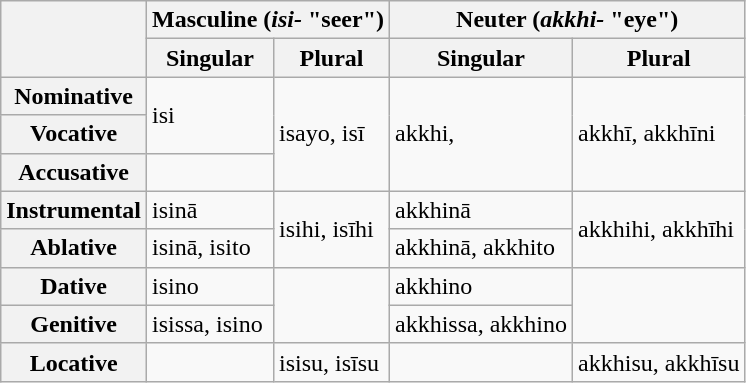<table class="wikitable">
<tr>
<th rowspan="2"></th>
<th colspan="2">Masculine (<em>isi-</em> "seer")</th>
<th colspan="2">Neuter (<em>akkhi-</em> "eye")</th>
</tr>
<tr>
<th>Singular</th>
<th>Plural</th>
<th>Singular</th>
<th>Plural</th>
</tr>
<tr>
<th>Nominative</th>
<td rowspan="2">isi</td>
<td rowspan="3">isayo, isī</td>
<td rowspan="3">akkhi, </td>
<td rowspan="3">akkhī, akkhīni</td>
</tr>
<tr>
<th>Vocative</th>
</tr>
<tr>
<th>Accusative</th>
<td></td>
</tr>
<tr>
<th>Instrumental</th>
<td>isinā</td>
<td rowspan="2">isihi, isīhi</td>
<td>akkhinā</td>
<td rowspan="2">akkhihi, akkhīhi</td>
</tr>
<tr>
<th>Ablative</th>
<td>isinā, isito</td>
<td>akkhinā, akkhito</td>
</tr>
<tr>
<th>Dative</th>
<td>isino</td>
<td rowspan="2"></td>
<td>akkhino</td>
<td rowspan="2"></td>
</tr>
<tr>
<th>Genitive</th>
<td>isissa, isino</td>
<td>akkhissa, akkhino</td>
</tr>
<tr>
<th>Locative</th>
<td></td>
<td>isisu, isīsu</td>
<td></td>
<td>akkhisu, akkhīsu</td>
</tr>
</table>
